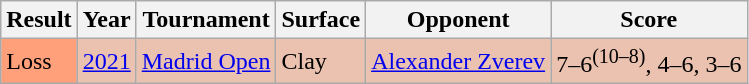<table class="sortable wikitable">
<tr>
<th>Result</th>
<th>Year</th>
<th>Tournament</th>
<th>Surface</th>
<th>Opponent</th>
<th class=unsortable>Score</th>
</tr>
<tr style=background:#ebc2af>
<td style=background:#ffa07a>Loss</td>
<td><a href='#'>2021</a></td>
<td><a href='#'>Madrid Open</a></td>
<td>Clay</td>
<td> <a href='#'>Alexander Zverev</a></td>
<td>7–6<sup>(10–8)</sup>, 4–6, 3–6</td>
</tr>
</table>
